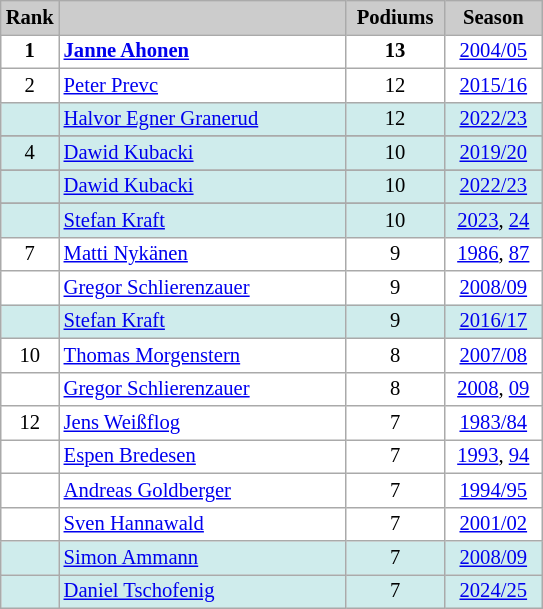<table class="wikitable plainrowheaders" style="background:#fff; font-size:86%; line-height:16px; border:grey solid 1px; border-collapse:collapse;">
<tr style="background:#ccc; text-align:center;">
<th style="background:#ccc;">Rank</th>
<th style="background:#ccc;" width="185"></th>
<th style="background:#ccc;" width="59">Podiums</th>
<th style="background:#ccc;" width="59">Season</th>
</tr>
<tr>
<td style="text-align: center;"><strong>1</strong></td>
<td> <strong><a href='#'>Janne Ahonen</a></strong></td>
<td style="text-align: center;"><strong>13</strong></td>
<td align=center><a href='#'>2004/05</a></td>
</tr>
<tr>
<td style="text-align: center;">2</td>
<td> <a href='#'>Peter Prevc</a></td>
<td style="text-align: center;">12</td>
<td align=center><a href='#'>2015/16</a></td>
</tr>
<tr bgcolor=#CFECEC>
<td style="text-align: center;"></td>
<td> <a href='#'>Halvor Egner Granerud</a></td>
<td style="text-align: center;">12</td>
<td align=center><a href='#'>2022/23</a></td>
</tr>
<tr>
</tr>
<tr bgcolor=#CFECEC>
<td style="text-align: center;">4</td>
<td> <a href='#'>Dawid Kubacki</a></td>
<td style="text-align: center;">10</td>
<td align=center><a href='#'>2019/20</a></td>
</tr>
<tr>
</tr>
<tr bgcolor=#CFECEC>
<td style="text-align: center;"></td>
<td> <a href='#'>Dawid Kubacki</a></td>
<td style="text-align: center;">10</td>
<td align=center><a href='#'>2022/23</a></td>
</tr>
<tr>
</tr>
<tr bgcolor=#CFECEC>
<td style="text-align: center;"></td>
<td> <a href='#'>Stefan Kraft</a></td>
<td style="text-align: center;">10</td>
<td align=center><a href='#'>2023</a>, <a href='#'>24</a></td>
</tr>
<tr>
<td style="text-align: center;">7</td>
<td> <a href='#'>Matti Nykänen</a></td>
<td style="text-align: center;">9</td>
<td align=center><a href='#'>1986</a>, <a href='#'>87</a></td>
</tr>
<tr>
<td style="text-align: center;"></td>
<td> <a href='#'>Gregor Schlierenzauer</a></td>
<td style="text-align: center;">9</td>
<td align=center><a href='#'>2008/09</a></td>
</tr>
<tr bgcolor=#CFECEC>
<td style="text-align: center;"></td>
<td> <a href='#'>Stefan Kraft</a></td>
<td style="text-align: center;">9</td>
<td align=center><a href='#'>2016/17</a></td>
</tr>
<tr>
<td style="text-align: center;">10</td>
<td> <a href='#'>Thomas Morgenstern</a></td>
<td style="text-align: center;">8</td>
<td align=center><a href='#'>2007/08</a></td>
</tr>
<tr>
<td style="text-align: center;"></td>
<td> <a href='#'>Gregor Schlierenzauer</a></td>
<td style="text-align: center;">8</td>
<td align=center><a href='#'>2008</a>, <a href='#'>09</a></td>
</tr>
<tr>
<td style="text-align: center;">12</td>
<td> <a href='#'>Jens Weißflog</a></td>
<td style="text-align: center;">7</td>
<td align=center><a href='#'>1983/84</a></td>
</tr>
<tr>
<td style="text-align: center;"></td>
<td> <a href='#'>Espen Bredesen</a></td>
<td style="text-align: center;">7</td>
<td align=center><a href='#'>1993</a>, <a href='#'>94</a></td>
</tr>
<tr>
<td style="text-align: center;"></td>
<td> <a href='#'>Andreas Goldberger</a></td>
<td style="text-align: center;">7</td>
<td align=center><a href='#'>1994/95</a></td>
</tr>
<tr>
<td style="text-align: center;"></td>
<td> <a href='#'>Sven Hannawald</a></td>
<td style="text-align: center;">7</td>
<td align=center><a href='#'>2001/02</a></td>
</tr>
<tr bgcolor=#CFECEC>
<td style="text-align: center;"></td>
<td> <a href='#'>Simon Ammann</a></td>
<td style="text-align: center;">7</td>
<td align=center><a href='#'>2008/09</a></td>
</tr>
<tr bgcolor=#CFECEC>
<td style="text-align: center;"></td>
<td> <a href='#'>Daniel Tschofenig</a></td>
<td style="text-align: center;">7</td>
<td align=center><a href='#'>2024/25</a></td>
</tr>
</table>
